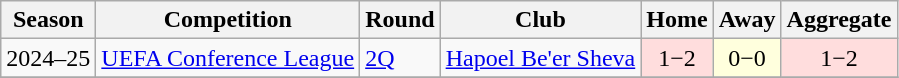<table class="wikitable" style="text-align:left">
<tr>
<th>Season</th>
<th>Competition</th>
<th>Round</th>
<th>Club</th>
<th>Home</th>
<th>Away</th>
<th>Aggregate</th>
</tr>
<tr>
<td rowspan="1">2024–25</td>
<td rowspan="1"><a href='#'>UEFA Conference League</a></td>
<td><a href='#'>2Q</a></td>
<td> <a href='#'>Hapoel Be'er Sheva</a></td>
<td bgcolor="ffdddd" style="text-align:center;">1−2</td>
<td bgcolor="ffffdd" style="text-align:center;">0−0</td>
<td bgcolor="ffdddd" style="text-align:center;">1−2</td>
</tr>
<tr>
</tr>
</table>
